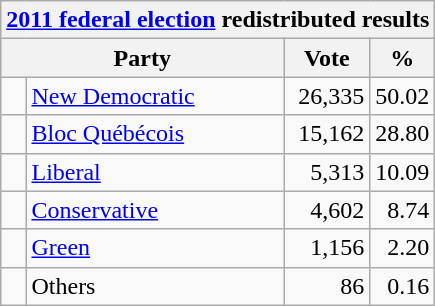<table class="wikitable">
<tr>
<th colspan="4"><a href='#'>2011 federal election</a> redistributed results</th>
</tr>
<tr>
<th bgcolor="#DDDDFF" width="130px" colspan="2">Party</th>
<th bgcolor="#DDDDFF" width="50px">Vote</th>
<th bgcolor="#DDDDFF" width="30px">%</th>
</tr>
<tr>
<td> </td>
<td><a href='#'>New Democratic</a></td>
<td align=right>26,335</td>
<td align=right>50.02</td>
</tr>
<tr>
<td> </td>
<td><a href='#'>Bloc Québécois</a></td>
<td align=right>15,162</td>
<td align=right>28.80</td>
</tr>
<tr>
<td> </td>
<td><a href='#'>Liberal</a></td>
<td align=right>5,313</td>
<td align=right>10.09</td>
</tr>
<tr>
<td> </td>
<td><a href='#'>Conservative</a></td>
<td align=right>4,602</td>
<td align=right>8.74</td>
</tr>
<tr>
<td> </td>
<td><a href='#'>Green</a></td>
<td align=right>1,156</td>
<td align=right>2.20</td>
</tr>
<tr>
<td> </td>
<td>Others</td>
<td align=right>86</td>
<td align=right>0.16</td>
</tr>
</table>
